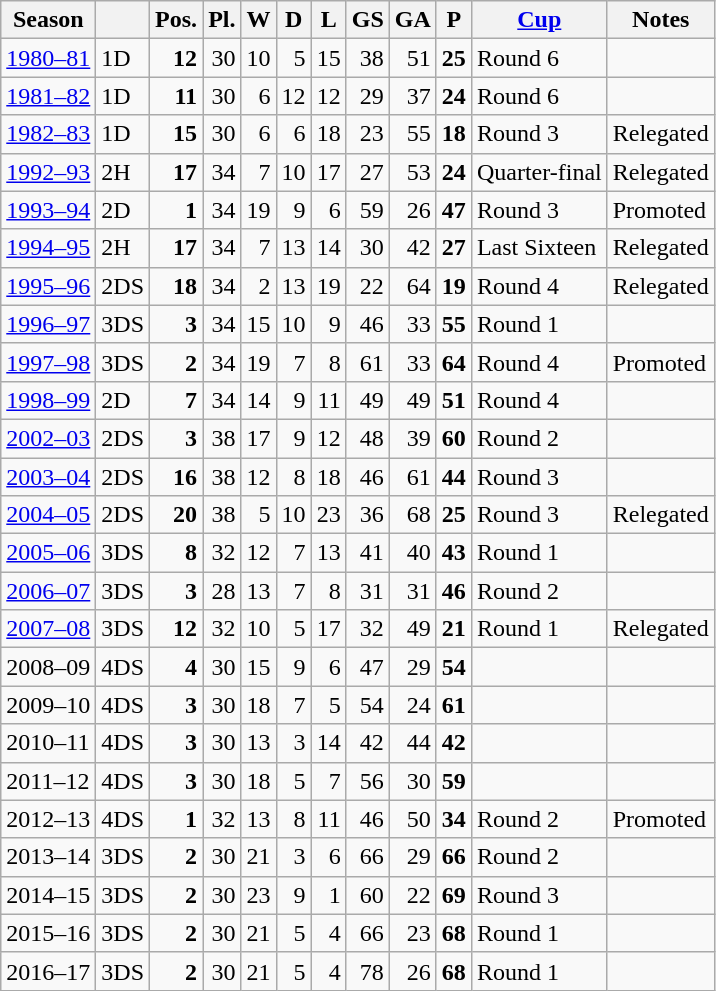<table class="wikitable">
<tr>
<th>Season</th>
<th></th>
<th>Pos.</th>
<th>Pl.</th>
<th>W</th>
<th>D</th>
<th>L</th>
<th>GS</th>
<th>GA</th>
<th>P</th>
<th><a href='#'>Cup</a></th>
<th>Notes</th>
</tr>
<tr>
<td><a href='#'>1980–81</a></td>
<td>1D</td>
<td align=right><strong>12</strong></td>
<td align=right>30</td>
<td align=right>10</td>
<td align=right>5</td>
<td align=right>15</td>
<td align=right>38</td>
<td align=right>51</td>
<td align=right><strong>25</strong></td>
<td>Round 6</td>
<td></td>
</tr>
<tr>
<td><a href='#'>1981–82</a></td>
<td>1D</td>
<td align=right><strong>11</strong></td>
<td align=right>30</td>
<td align=right>6</td>
<td align=right>12</td>
<td align=right>12</td>
<td align=right>29</td>
<td align=right>37</td>
<td align=right><strong>24</strong></td>
<td>Round 6</td>
<td></td>
</tr>
<tr>
<td><a href='#'>1982–83</a></td>
<td>1D</td>
<td align=right><strong>15</strong></td>
<td align=right>30</td>
<td align=right>6</td>
<td align=right>6</td>
<td align=right>18</td>
<td align=right>23</td>
<td align=right>55</td>
<td align=right><strong>18</strong></td>
<td>Round 3</td>
<td>Relegated</td>
</tr>
<tr>
<td><a href='#'>1992–93</a></td>
<td>2H</td>
<td align=right><strong>17</strong></td>
<td align=right>34</td>
<td align=right>7</td>
<td align=right>10</td>
<td align=right>17</td>
<td align=right>27</td>
<td align=right>53</td>
<td align=right><strong>24</strong></td>
<td>Quarter-final</td>
<td>Relegated</td>
</tr>
<tr>
<td><a href='#'>1993–94</a></td>
<td>2D</td>
<td align=right><strong>1</strong></td>
<td align=right>34</td>
<td align=right>19</td>
<td align=right>9</td>
<td align=right>6</td>
<td align=right>59</td>
<td align=right>26</td>
<td align=right><strong>47</strong></td>
<td>Round 3</td>
<td>Promoted</td>
</tr>
<tr>
<td><a href='#'>1994–95</a></td>
<td>2H</td>
<td align=right><strong>17</strong></td>
<td align=right>34</td>
<td align=right>7</td>
<td align=right>13</td>
<td align=right>14</td>
<td align=right>30</td>
<td align=right>42</td>
<td align=right><strong>27</strong></td>
<td>Last Sixteen</td>
<td>Relegated</td>
</tr>
<tr>
<td><a href='#'>1995–96</a></td>
<td>2DS</td>
<td align=right><strong>18</strong></td>
<td align=right>34</td>
<td align=right>2</td>
<td align=right>13</td>
<td align=right>19</td>
<td align=right>22</td>
<td align=right>64</td>
<td align=right><strong>19</strong></td>
<td>Round 4</td>
<td>Relegated</td>
</tr>
<tr>
<td><a href='#'>1996–97</a></td>
<td>3DS</td>
<td align=right><strong>3</strong></td>
<td align=right>34</td>
<td align=right>15</td>
<td align=right>10</td>
<td align=right>9</td>
<td align=right>46</td>
<td align=right>33</td>
<td align=right><strong>55</strong></td>
<td>Round 1</td>
<td></td>
</tr>
<tr>
<td><a href='#'>1997–98</a></td>
<td>3DS</td>
<td align=right><strong>2</strong></td>
<td align=right>34</td>
<td align=right>19</td>
<td align=right>7</td>
<td align=right>8</td>
<td align=right>61</td>
<td align=right>33</td>
<td align=right><strong>64</strong></td>
<td>Round 4</td>
<td>Promoted</td>
</tr>
<tr>
<td><a href='#'>1998–99</a></td>
<td>2D</td>
<td align=right><strong>7</strong></td>
<td align=right>34</td>
<td align=right>14</td>
<td align=right>9</td>
<td align=right>11</td>
<td align=right>49</td>
<td align=right>49</td>
<td align=right><strong>51</strong></td>
<td>Round 4</td>
<td></td>
</tr>
<tr>
<td><a href='#'>2002–03</a></td>
<td>2DS</td>
<td align=right><strong>3</strong></td>
<td align=right>38</td>
<td align=right>17</td>
<td align=right>9</td>
<td align=right>12</td>
<td align=right>48</td>
<td align=right>39</td>
<td align=right><strong>60</strong></td>
<td>Round 2</td>
<td></td>
</tr>
<tr>
<td><a href='#'>2003–04</a></td>
<td>2DS</td>
<td align=right><strong>16</strong></td>
<td align=right>38</td>
<td align=right>12</td>
<td align=right>8</td>
<td align=right>18</td>
<td align=right>46</td>
<td align=right>61</td>
<td align=right><strong>44</strong></td>
<td>Round 3</td>
<td></td>
</tr>
<tr>
<td><a href='#'>2004–05</a></td>
<td>2DS</td>
<td align=right><strong>20</strong></td>
<td align=right>38</td>
<td align=right>5</td>
<td align=right>10</td>
<td align=right>23</td>
<td align=right>36</td>
<td align=right>68</td>
<td align=right><strong>25</strong></td>
<td>Round 3</td>
<td>Relegated</td>
</tr>
<tr>
<td><a href='#'>2005–06</a></td>
<td>3DS</td>
<td align=right><strong>8</strong></td>
<td align=right>32</td>
<td align=right>12</td>
<td align=right>7</td>
<td align=right>13</td>
<td align=right>41</td>
<td align=right>40</td>
<td align=right><strong>43</strong></td>
<td>Round 1</td>
<td></td>
</tr>
<tr>
<td><a href='#'>2006–07</a></td>
<td>3DS</td>
<td align=right><strong>3</strong></td>
<td align=right>28</td>
<td align=right>13</td>
<td align=right>7</td>
<td align=right>8</td>
<td align=right>31</td>
<td align=right>31</td>
<td align=right><strong>46</strong></td>
<td>Round 2</td>
<td></td>
</tr>
<tr>
<td><a href='#'>2007–08</a></td>
<td>3DS</td>
<td align=right><strong>12</strong></td>
<td align=right>32</td>
<td align=right>10</td>
<td align=right>5</td>
<td align=right>17</td>
<td align=right>32</td>
<td align=right>49</td>
<td align=right><strong>21</strong></td>
<td>Round 1</td>
<td>Relegated</td>
</tr>
<tr>
<td>2008–09</td>
<td>4DS</td>
<td align=right><strong>4</strong></td>
<td align=right>30</td>
<td align=right>15</td>
<td align=right>9</td>
<td align=right>6</td>
<td align=right>47</td>
<td align=right>29</td>
<td align=right><strong>54</strong></td>
<td></td>
<td></td>
</tr>
<tr>
<td>2009–10</td>
<td>4DS</td>
<td align=right><strong>3</strong></td>
<td align=right>30</td>
<td align=right>18</td>
<td align=right>7</td>
<td align=right>5</td>
<td align=right>54</td>
<td align=right>24</td>
<td align=right><strong>61</strong></td>
<td></td>
<td></td>
</tr>
<tr>
<td>2010–11</td>
<td>4DS</td>
<td align=right><strong>3</strong></td>
<td align=right>30</td>
<td align=right>13</td>
<td align=right>3</td>
<td align=right>14</td>
<td align=right>42</td>
<td align=right>44</td>
<td align=right><strong>42</strong></td>
<td></td>
<td></td>
</tr>
<tr>
<td>2011–12</td>
<td>4DS</td>
<td align=right><strong>3</strong></td>
<td align=right>30</td>
<td align=right>18</td>
<td align=right>5</td>
<td align=right>7</td>
<td align=right>56</td>
<td align=right>30</td>
<td align=right><strong>59</strong></td>
<td></td>
<td></td>
</tr>
<tr>
<td>2012–13</td>
<td>4DS</td>
<td align=right><strong>1</strong></td>
<td align=right>32</td>
<td align=right>13</td>
<td align=right>8</td>
<td align=right>11</td>
<td align=right>46</td>
<td align=right>50</td>
<td align=right><strong>34</strong></td>
<td>Round 2</td>
<td>Promoted</td>
</tr>
<tr>
<td>2013–14</td>
<td>3DS</td>
<td align=right><strong>2</strong></td>
<td align=right>30</td>
<td align=right>21</td>
<td align=right>3</td>
<td align=right>6</td>
<td align=right>66</td>
<td align=right>29</td>
<td align=right><strong>66</strong></td>
<td>Round 2</td>
<td></td>
</tr>
<tr>
<td>2014–15</td>
<td>3DS</td>
<td align=right><strong>2</strong></td>
<td align=right>30</td>
<td align=right>23</td>
<td align=right>9</td>
<td align=right>1</td>
<td align=right>60</td>
<td align=right>22</td>
<td align=right><strong>69</strong></td>
<td>Round 3</td>
<td></td>
</tr>
<tr>
<td>2015–16</td>
<td>3DS</td>
<td align=right><strong>2</strong></td>
<td align=right>30</td>
<td align=right>21</td>
<td align=right>5</td>
<td align=right>4</td>
<td align=right>66</td>
<td align=right>23</td>
<td align=right><strong>68</strong></td>
<td>Round 1</td>
<td></td>
</tr>
<tr>
<td>2016–17</td>
<td>3DS</td>
<td align=right><strong>2</strong></td>
<td align=right>30</td>
<td align=right>21</td>
<td align=right>5</td>
<td align=right>4</td>
<td align=right>78</td>
<td align=right>26</td>
<td align=right><strong>68</strong></td>
<td>Round 1</td>
<td></td>
</tr>
</table>
